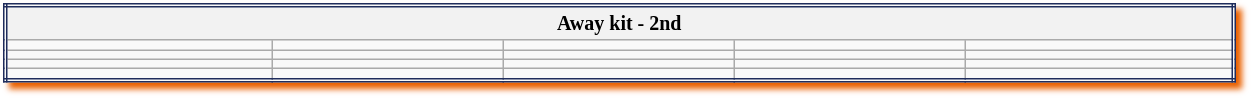<table class="wikitable mw-collapsible mw-collapsed" style="width:65%; border:double #1F2C5C; font-size:smaller; box-shadow: 4px 4px 4px #EB6100;">
<tr>
<th colspan=5>Away kit - 2nd</th>
</tr>
<tr>
<td></td>
<td></td>
<td></td>
<td></td>
<td></td>
</tr>
<tr>
<td></td>
<td></td>
<td></td>
<td></td>
<td></td>
</tr>
<tr>
<td></td>
<td></td>
<td></td>
<td></td>
<td></td>
</tr>
<tr>
<td></td>
<td></td>
<td></td>
<td></td>
<td></td>
</tr>
</table>
